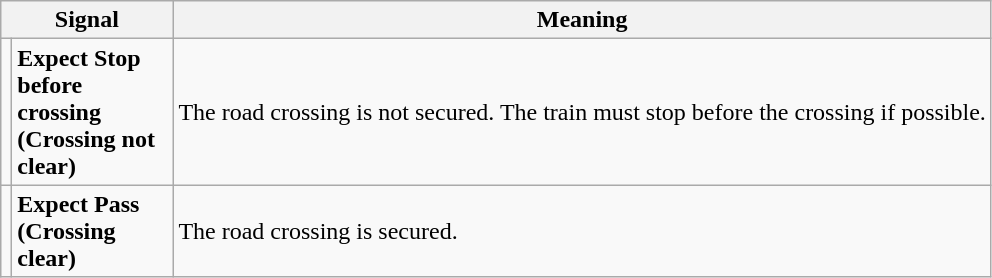<table class="wikitable">
<tr>
<th colspan="2">Signal</th>
<th>Meaning</th>
</tr>
<tr>
<td></td>
<td style="width:100px"><strong>Expect Stop before crossing<br>(Crossing not clear)</strong></td>
<td>The road crossing is not secured. The train must stop before the crossing if possible.</td>
</tr>
<tr>
<td></td>
<td style="width:100px"><strong>Expect Pass<br>(Crossing clear)</strong></td>
<td>The road crossing is secured.</td>
</tr>
</table>
